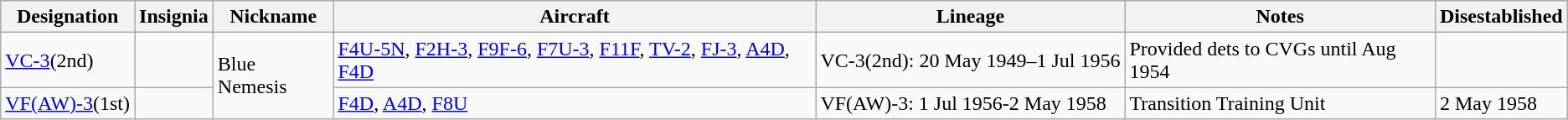<table class="wikitable">
<tr>
<th>Designation</th>
<th>Insignia</th>
<th>Nickname</th>
<th>Aircraft</th>
<th>Lineage</th>
<th>Notes</th>
<th>Disestablished</th>
</tr>
<tr>
<td><a href='#'>VC-3</a>(2nd)</td>
<td><br></td>
<td Rowspan="2">Blue Nemesis</td>
<td><a href='#'>F4U-5N</a>, <a href='#'>F2H-3</a>, <a href='#'>F9F-6</a>, <a href='#'>F7U-3</a>, <a href='#'>F11F</a>, <a href='#'>TV-2</a>, <a href='#'>FJ-3</a>, <a href='#'>A4D</a>, <a href='#'>F4D</a></td>
<td style="white-space: nowrap;">VC-3(2nd): 20 May 1949–1 Jul 1956</td>
<td>Provided dets to CVGs until Aug 1954</td>
</tr>
<tr>
<td><a href='#'>VF(AW)-3</a>(1st)</td>
<td></td>
<td><a href='#'>F4D</a>, <a href='#'>A4D</a>, <a href='#'>F8U</a></td>
<td>VF(AW)-3: 1 Jul 1956-2 May 1958</td>
<td>Transition Training Unit</td>
<td>2 May 1958</td>
</tr>
</table>
